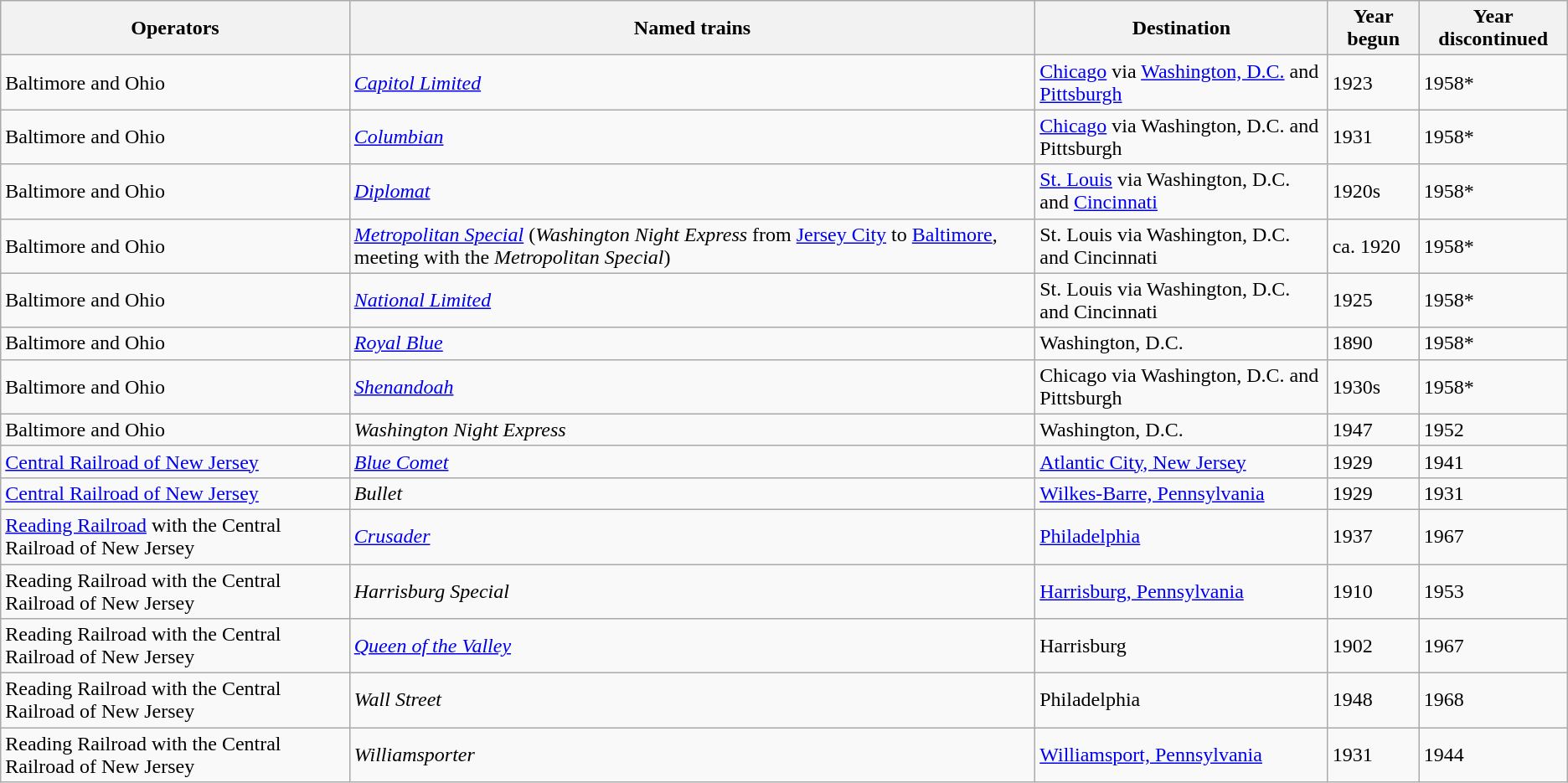<table class="wikitable sortable">
<tr>
<th>Operators</th>
<th>Named trains</th>
<th>Destination</th>
<th>Year begun</th>
<th>Year discontinued</th>
</tr>
<tr>
<td>Baltimore and Ohio</td>
<td><em><a href='#'>Capitol Limited</a></em></td>
<td><a href='#'>Chicago</a> via <a href='#'>Washington, D.C.</a> and <a href='#'>Pittsburgh</a></td>
<td>1923</td>
<td>1958*</td>
</tr>
<tr>
<td>Baltimore and Ohio</td>
<td><em><a href='#'>Columbian</a></em></td>
<td><a href='#'>Chicago</a> via Washington, D.C. and Pittsburgh</td>
<td>1931</td>
<td>1958*</td>
</tr>
<tr>
<td>Baltimore and Ohio</td>
<td><em><a href='#'>Diplomat</a></em></td>
<td><a href='#'>St. Louis</a> via Washington, D.C. and <a href='#'>Cincinnati</a></td>
<td>1920s</td>
<td>1958*</td>
</tr>
<tr>
<td>Baltimore and Ohio</td>
<td><em><a href='#'>Metropolitan Special</a></em> (<em>Washington Night Express</em> from <a href='#'>Jersey City</a> to <a href='#'>Baltimore</a>, meeting with the <em>Metropolitan Special</em>)</td>
<td>St. Louis via Washington, D.C. and Cincinnati</td>
<td>ca. 1920</td>
<td>1958*</td>
</tr>
<tr>
<td>Baltimore and Ohio</td>
<td><em><a href='#'>National Limited</a></em></td>
<td>St. Louis via Washington, D.C. and Cincinnati</td>
<td>1925</td>
<td>1958*</td>
</tr>
<tr>
<td>Baltimore and Ohio</td>
<td><em><a href='#'>Royal Blue</a></em></td>
<td>Washington, D.C.</td>
<td>1890</td>
<td>1958*</td>
</tr>
<tr>
<td>Baltimore and Ohio</td>
<td><em><a href='#'>Shenandoah</a></em></td>
<td>Chicago via Washington, D.C. and Pittsburgh</td>
<td>1930s</td>
<td>1958*</td>
</tr>
<tr>
<td>Baltimore and Ohio</td>
<td><em>Washington Night Express</em></td>
<td>Washington, D.C.</td>
<td>1947</td>
<td>1952</td>
</tr>
<tr>
<td><a href='#'>Central Railroad of New Jersey</a></td>
<td><em><a href='#'>Blue Comet</a></em></td>
<td><a href='#'>Atlantic City, New Jersey</a></td>
<td>1929</td>
<td>1941</td>
</tr>
<tr>
<td><a href='#'>Central Railroad of New Jersey</a></td>
<td><em>Bullet</em></td>
<td><a href='#'>Wilkes-Barre, Pennsylvania</a></td>
<td>1929</td>
<td>1931</td>
</tr>
<tr>
<td><a href='#'>Reading Railroad</a> with the Central Railroad of New Jersey</td>
<td><em><a href='#'>Crusader</a></em></td>
<td><a href='#'>Philadelphia</a></td>
<td>1937</td>
<td>1967</td>
</tr>
<tr>
<td>Reading Railroad with the Central Railroad of New Jersey</td>
<td><em>Harrisburg Special</em></td>
<td><a href='#'>Harrisburg, Pennsylvania</a></td>
<td>1910</td>
<td>1953</td>
</tr>
<tr>
<td>Reading Railroad with the Central Railroad of New Jersey</td>
<td><em><a href='#'>Queen of the Valley</a></em></td>
<td>Harrisburg</td>
<td>1902</td>
<td>1967</td>
</tr>
<tr>
<td>Reading Railroad with the Central Railroad of New Jersey</td>
<td><em>Wall Street</em></td>
<td>Philadelphia</td>
<td>1948</td>
<td>1968</td>
</tr>
<tr>
<td>Reading Railroad with the Central Railroad of New Jersey</td>
<td><em>Williamsporter</em></td>
<td><a href='#'>Williamsport, Pennsylvania</a></td>
<td>1931</td>
<td>1944</td>
</tr>
</table>
